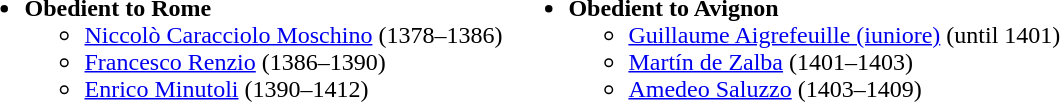<table>
<tr>
<td style="vertical-align:top;"><br><ul><li><strong>Obedient to Rome</strong><ul><li><a href='#'>Niccolò Caracciolo Moschino</a> (1378–1386)</li><li><a href='#'>Francesco Renzio</a> (1386–1390)</li><li><a href='#'>Enrico Minutoli</a> (1390–1412)</li></ul></li></ul></td>
<td style="vertical-align:top;"><br><ul><li><strong>Obedient to Avignon</strong><ul><li><a href='#'>Guillaume Aigrefeuille (iuniore)</a> (until 1401)</li><li><a href='#'>Martín de Zalba</a> (1401–1403)</li><li><a href='#'>Amedeo Saluzzo</a> (1403–1409)</li></ul></li></ul></td>
</tr>
<tr>
</tr>
</table>
